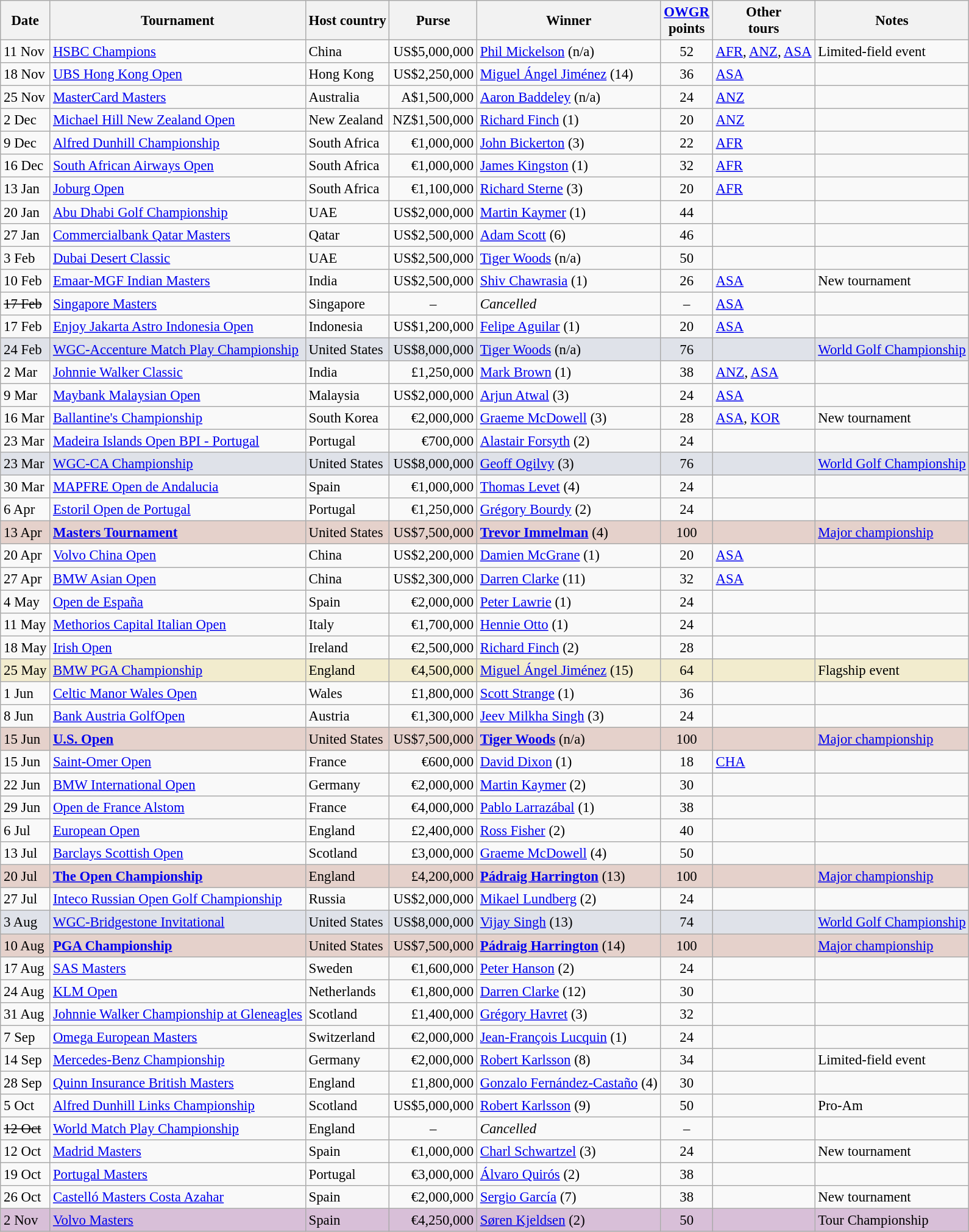<table class="wikitable" style="font-size:95%">
<tr>
<th>Date</th>
<th>Tournament</th>
<th>Host country</th>
<th>Purse</th>
<th>Winner</th>
<th><a href='#'>OWGR</a><br>points</th>
<th>Other<br>tours</th>
<th>Notes</th>
</tr>
<tr>
<td>11 Nov</td>
<td><a href='#'>HSBC Champions</a></td>
<td>China</td>
<td align=right>US$5,000,000</td>
<td> <a href='#'>Phil Mickelson</a> (n/a)</td>
<td align=center>52</td>
<td><a href='#'>AFR</a>, <a href='#'>ANZ</a>, <a href='#'>ASA</a></td>
<td>Limited-field event</td>
</tr>
<tr>
<td>18 Nov</td>
<td><a href='#'>UBS Hong Kong Open</a></td>
<td>Hong Kong</td>
<td align=right>US$2,250,000</td>
<td> <a href='#'>Miguel Ángel Jiménez</a> (14)</td>
<td align=center>36</td>
<td><a href='#'>ASA</a></td>
<td></td>
</tr>
<tr>
<td>25 Nov</td>
<td><a href='#'>MasterCard Masters</a></td>
<td>Australia</td>
<td align=right>A$1,500,000</td>
<td> <a href='#'>Aaron Baddeley</a> (n/a)</td>
<td align=center>24</td>
<td><a href='#'>ANZ</a></td>
<td></td>
</tr>
<tr>
<td>2 Dec</td>
<td><a href='#'>Michael Hill New Zealand Open</a></td>
<td>New Zealand</td>
<td align=right>NZ$1,500,000</td>
<td> <a href='#'>Richard Finch</a> (1)</td>
<td align=center>20</td>
<td><a href='#'>ANZ</a></td>
<td></td>
</tr>
<tr>
<td>9 Dec</td>
<td><a href='#'>Alfred Dunhill Championship</a></td>
<td>South Africa</td>
<td align=right>€1,000,000</td>
<td> <a href='#'>John Bickerton</a> (3)</td>
<td align=center>22</td>
<td><a href='#'>AFR</a></td>
<td></td>
</tr>
<tr>
<td>16 Dec</td>
<td><a href='#'>South African Airways Open</a></td>
<td>South Africa</td>
<td align=right>€1,000,000</td>
<td> <a href='#'>James Kingston</a> (1)</td>
<td align=center>32</td>
<td><a href='#'>AFR</a></td>
<td></td>
</tr>
<tr>
<td>13 Jan</td>
<td><a href='#'>Joburg Open</a></td>
<td>South Africa</td>
<td align=right>€1,100,000</td>
<td> <a href='#'>Richard Sterne</a> (3)</td>
<td align=center>20</td>
<td><a href='#'>AFR</a></td>
<td></td>
</tr>
<tr>
<td>20 Jan</td>
<td><a href='#'>Abu Dhabi Golf Championship</a></td>
<td>UAE</td>
<td align=right>US$2,000,000</td>
<td> <a href='#'>Martin Kaymer</a> (1)</td>
<td align=center>44</td>
<td></td>
<td></td>
</tr>
<tr>
<td>27 Jan</td>
<td><a href='#'>Commercialbank Qatar Masters</a></td>
<td>Qatar</td>
<td align=right>US$2,500,000</td>
<td> <a href='#'>Adam Scott</a> (6)</td>
<td align=center>46</td>
<td></td>
<td></td>
</tr>
<tr>
<td>3 Feb</td>
<td><a href='#'>Dubai Desert Classic</a></td>
<td>UAE</td>
<td align=right>US$2,500,000</td>
<td> <a href='#'>Tiger Woods</a> (n/a)</td>
<td align=center>50</td>
<td></td>
<td></td>
</tr>
<tr>
<td>10 Feb</td>
<td><a href='#'>Emaar-MGF Indian Masters</a></td>
<td>India</td>
<td align=right>US$2,500,000</td>
<td> <a href='#'>Shiv Chawrasia</a> (1)</td>
<td align=center>26</td>
<td><a href='#'>ASA</a></td>
<td>New tournament</td>
</tr>
<tr>
<td><s>17 Feb</s></td>
<td><a href='#'>Singapore Masters</a></td>
<td>Singapore</td>
<td align=center>–</td>
<td><em>Cancelled</em></td>
<td align=center>–</td>
<td><a href='#'>ASA</a></td>
</tr>
<tr>
<td>17 Feb</td>
<td><a href='#'>Enjoy Jakarta Astro Indonesia Open</a></td>
<td>Indonesia</td>
<td align=right>US$1,200,000</td>
<td> <a href='#'>Felipe Aguilar</a> (1)</td>
<td align=center>20</td>
<td><a href='#'>ASA</a></td>
<td></td>
</tr>
<tr style="background:#dfe2e9;">
<td>24 Feb</td>
<td><a href='#'>WGC-Accenture Match Play Championship</a></td>
<td>United States</td>
<td align=right>US$8,000,000</td>
<td> <a href='#'>Tiger Woods</a> (n/a)</td>
<td align=center>76</td>
<td></td>
<td><a href='#'>World Golf Championship</a></td>
</tr>
<tr>
<td>2 Mar</td>
<td><a href='#'>Johnnie Walker Classic</a></td>
<td>India</td>
<td align=right>£1,250,000</td>
<td> <a href='#'>Mark Brown</a> (1)</td>
<td align=center>38</td>
<td><a href='#'>ANZ</a>, <a href='#'>ASA</a></td>
<td></td>
</tr>
<tr>
<td>9 Mar</td>
<td><a href='#'>Maybank Malaysian Open</a></td>
<td>Malaysia</td>
<td align=right>US$2,000,000</td>
<td> <a href='#'>Arjun Atwal</a> (3)</td>
<td align=center>24</td>
<td><a href='#'>ASA</a></td>
<td></td>
</tr>
<tr>
<td>16 Mar</td>
<td><a href='#'>Ballantine's Championship</a></td>
<td>South Korea</td>
<td align=right>€2,000,000</td>
<td> <a href='#'>Graeme McDowell</a> (3)</td>
<td align=center>28</td>
<td><a href='#'>ASA</a>, <a href='#'>KOR</a></td>
<td>New tournament</td>
</tr>
<tr>
<td>23 Mar</td>
<td><a href='#'>Madeira Islands Open BPI - Portugal</a></td>
<td>Portugal</td>
<td align=right>€700,000</td>
<td> <a href='#'>Alastair Forsyth</a> (2)</td>
<td align=center>24</td>
<td></td>
<td></td>
</tr>
<tr style="background:#dfe2e9;">
<td>23 Mar</td>
<td><a href='#'>WGC-CA Championship</a></td>
<td>United States</td>
<td align=right>US$8,000,000</td>
<td> <a href='#'>Geoff Ogilvy</a> (3)</td>
<td align=center>76</td>
<td></td>
<td><a href='#'>World Golf Championship</a></td>
</tr>
<tr>
<td>30 Mar</td>
<td><a href='#'>MAPFRE Open de Andalucia</a></td>
<td>Spain</td>
<td align=right>€1,000,000</td>
<td> <a href='#'>Thomas Levet</a> (4)</td>
<td align=center>24</td>
<td></td>
<td></td>
</tr>
<tr>
<td>6 Apr</td>
<td><a href='#'>Estoril Open de Portugal</a></td>
<td>Portugal</td>
<td align=right>€1,250,000</td>
<td> <a href='#'>Grégory Bourdy</a> (2)</td>
<td align=center>24</td>
<td></td>
<td></td>
</tr>
<tr style="background:#e5d1cb;">
<td>13 Apr</td>
<td><strong><a href='#'>Masters Tournament</a></strong></td>
<td>United States</td>
<td align=right>US$7,500,000</td>
<td> <strong><a href='#'>Trevor Immelman</a></strong> (4)</td>
<td align=center>100</td>
<td></td>
<td><a href='#'>Major championship</a></td>
</tr>
<tr>
<td>20 Apr</td>
<td><a href='#'>Volvo China Open</a></td>
<td>China</td>
<td align=right>US$2,200,000</td>
<td> <a href='#'>Damien McGrane</a> (1)</td>
<td align=center>20</td>
<td><a href='#'>ASA</a></td>
<td></td>
</tr>
<tr>
<td>27 Apr</td>
<td><a href='#'>BMW Asian Open</a></td>
<td>China</td>
<td align=right>US$2,300,000</td>
<td> <a href='#'>Darren Clarke</a> (11)</td>
<td align=center>32</td>
<td><a href='#'>ASA</a></td>
<td></td>
</tr>
<tr>
<td>4 May</td>
<td><a href='#'>Open de España</a></td>
<td>Spain</td>
<td align=right>€2,000,000</td>
<td> <a href='#'>Peter Lawrie</a> (1)</td>
<td align=center>24</td>
<td></td>
<td></td>
</tr>
<tr>
<td>11 May</td>
<td><a href='#'>Methorios Capital Italian Open</a></td>
<td>Italy</td>
<td align=right>€1,700,000</td>
<td> <a href='#'>Hennie Otto</a> (1)</td>
<td align=center>24</td>
<td></td>
<td></td>
</tr>
<tr>
<td>18 May</td>
<td><a href='#'>Irish Open</a></td>
<td>Ireland</td>
<td align=right>€2,500,000</td>
<td> <a href='#'>Richard Finch</a> (2)</td>
<td align=center>28</td>
<td></td>
<td></td>
</tr>
<tr style="background:#f2ecce;">
<td>25 May</td>
<td><a href='#'>BMW PGA Championship</a></td>
<td>England</td>
<td align=right>€4,500,000</td>
<td> <a href='#'>Miguel Ángel Jiménez</a> (15)</td>
<td align=center>64</td>
<td></td>
<td>Flagship event</td>
</tr>
<tr>
<td>1 Jun</td>
<td><a href='#'>Celtic Manor Wales Open</a></td>
<td>Wales</td>
<td align=right>£1,800,000</td>
<td> <a href='#'>Scott Strange</a> (1)</td>
<td align=center>36</td>
<td></td>
<td></td>
</tr>
<tr>
<td>8 Jun</td>
<td><a href='#'>Bank Austria GolfOpen</a></td>
<td>Austria</td>
<td align=right>€1,300,000</td>
<td> <a href='#'>Jeev Milkha Singh</a> (3)</td>
<td align=center>24</td>
<td></td>
<td></td>
</tr>
<tr style="background:#e5d1cb;">
<td>15 Jun</td>
<td><strong><a href='#'>U.S. Open</a></strong></td>
<td>United States</td>
<td align=right>US$7,500,000</td>
<td> <strong><a href='#'>Tiger Woods</a></strong> (n/a)</td>
<td align=center>100</td>
<td></td>
<td><a href='#'>Major championship</a></td>
</tr>
<tr>
<td>15 Jun</td>
<td><a href='#'>Saint-Omer Open</a></td>
<td>France</td>
<td align=right>€600,000</td>
<td> <a href='#'>David Dixon</a> (1)</td>
<td align=center>18</td>
<td><a href='#'>CHA</a></td>
<td></td>
</tr>
<tr>
<td>22 Jun</td>
<td><a href='#'>BMW International Open</a></td>
<td>Germany</td>
<td align=right>€2,000,000</td>
<td> <a href='#'>Martin Kaymer</a> (2)</td>
<td align=center>30</td>
<td></td>
<td></td>
</tr>
<tr>
<td>29 Jun</td>
<td><a href='#'>Open de France Alstom</a></td>
<td>France</td>
<td align=right>€4,000,000</td>
<td> <a href='#'>Pablo Larrazábal</a> (1)</td>
<td align=center>38</td>
<td></td>
<td></td>
</tr>
<tr>
<td>6 Jul</td>
<td><a href='#'>European Open</a></td>
<td>England</td>
<td align=right>£2,400,000</td>
<td> <a href='#'>Ross Fisher</a> (2)</td>
<td align=center>40</td>
<td></td>
<td></td>
</tr>
<tr>
<td>13 Jul</td>
<td><a href='#'>Barclays Scottish Open</a></td>
<td>Scotland</td>
<td align=right>£3,000,000</td>
<td> <a href='#'>Graeme McDowell</a> (4)</td>
<td align=center>50</td>
<td></td>
<td></td>
</tr>
<tr style="background:#e5d1cb;">
<td>20 Jul</td>
<td><strong><a href='#'>The Open Championship</a></strong></td>
<td>England</td>
<td align=right>£4,200,000</td>
<td> <strong><a href='#'>Pádraig Harrington</a></strong> (13)</td>
<td align=center>100</td>
<td></td>
<td><a href='#'>Major championship</a></td>
</tr>
<tr>
<td>27 Jul</td>
<td><a href='#'>Inteco Russian Open Golf Championship</a></td>
<td>Russia</td>
<td align=right>US$2,000,000</td>
<td> <a href='#'>Mikael Lundberg</a> (2)</td>
<td align=center>24</td>
<td></td>
<td></td>
</tr>
<tr style="background:#dfe2e9;">
<td>3 Aug</td>
<td><a href='#'>WGC-Bridgestone Invitational</a></td>
<td>United States</td>
<td align=right>US$8,000,000</td>
<td> <a href='#'>Vijay Singh</a> (13)</td>
<td align=center>74</td>
<td></td>
<td><a href='#'>World Golf Championship</a></td>
</tr>
<tr style="background:#e5d1cb;">
<td>10 Aug</td>
<td><strong><a href='#'>PGA Championship</a></strong></td>
<td>United States</td>
<td align=right>US$7,500,000</td>
<td> <strong><a href='#'>Pádraig Harrington</a></strong> (14)</td>
<td align=center>100</td>
<td></td>
<td><a href='#'>Major championship</a></td>
</tr>
<tr>
<td>17 Aug</td>
<td><a href='#'>SAS Masters</a></td>
<td>Sweden</td>
<td align=right>€1,600,000</td>
<td> <a href='#'>Peter Hanson</a> (2)</td>
<td align=center>24</td>
<td></td>
<td></td>
</tr>
<tr>
<td>24 Aug</td>
<td><a href='#'>KLM Open</a></td>
<td>Netherlands</td>
<td align=right>€1,800,000</td>
<td> <a href='#'>Darren Clarke</a> (12)</td>
<td align=center>30</td>
<td></td>
<td></td>
</tr>
<tr>
<td>31 Aug</td>
<td><a href='#'>Johnnie Walker Championship at Gleneagles</a></td>
<td>Scotland</td>
<td align=right>£1,400,000</td>
<td> <a href='#'>Grégory Havret</a> (3)</td>
<td align=center>32</td>
<td></td>
<td></td>
</tr>
<tr>
<td>7 Sep</td>
<td><a href='#'>Omega European Masters</a></td>
<td>Switzerland</td>
<td align=right>€2,000,000</td>
<td> <a href='#'>Jean-François Lucquin</a> (1)</td>
<td align=center>24</td>
<td></td>
<td></td>
</tr>
<tr>
<td>14 Sep</td>
<td><a href='#'>Mercedes-Benz Championship</a></td>
<td>Germany</td>
<td align=right>€2,000,000</td>
<td> <a href='#'>Robert Karlsson</a> (8)</td>
<td align=center>34</td>
<td></td>
<td>Limited-field event</td>
</tr>
<tr>
<td>28 Sep</td>
<td><a href='#'>Quinn Insurance British Masters</a></td>
<td>England</td>
<td align=right>£1,800,000</td>
<td> <a href='#'>Gonzalo Fernández-Castaño</a> (4)</td>
<td align=center>30</td>
<td></td>
<td></td>
</tr>
<tr>
<td>5 Oct</td>
<td><a href='#'>Alfred Dunhill Links Championship</a></td>
<td>Scotland</td>
<td align=right>US$5,000,000</td>
<td> <a href='#'>Robert Karlsson</a> (9)</td>
<td align=center>50</td>
<td></td>
<td>Pro-Am</td>
</tr>
<tr>
<td><s>12 Oct</s></td>
<td><a href='#'>World Match Play Championship</a></td>
<td>England</td>
<td align=center>–</td>
<td><em>Cancelled</em></td>
<td align=center>–</td>
<td></td>
<td></td>
</tr>
<tr>
<td>12 Oct</td>
<td><a href='#'>Madrid Masters</a></td>
<td>Spain</td>
<td align=right>€1,000,000</td>
<td> <a href='#'>Charl Schwartzel</a> (3)</td>
<td align=center>24</td>
<td></td>
<td>New tournament</td>
</tr>
<tr>
<td>19 Oct</td>
<td><a href='#'>Portugal Masters</a></td>
<td>Portugal</td>
<td align=right>€3,000,000</td>
<td> <a href='#'>Álvaro Quirós</a> (2)</td>
<td align=center>38</td>
<td></td>
<td></td>
</tr>
<tr>
<td>26 Oct</td>
<td><a href='#'>Castelló Masters Costa Azahar</a></td>
<td>Spain</td>
<td align=right>€2,000,000</td>
<td> <a href='#'>Sergio García</a> (7)</td>
<td align=center>38</td>
<td></td>
<td>New tournament</td>
</tr>
<tr style="background:thistle;">
<td>2 Nov</td>
<td><a href='#'>Volvo Masters</a></td>
<td>Spain</td>
<td align=right>€4,250,000</td>
<td> <a href='#'>Søren Kjeldsen</a> (2)</td>
<td align=center>50</td>
<td></td>
<td>Tour Championship</td>
</tr>
</table>
